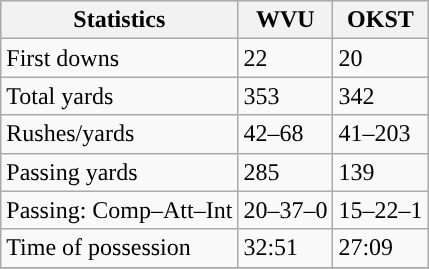<table class="wikitable" style="float: left;">
<tr>
<th>Statistics</th>
<th>WVU</th>
<th>OKST</th>
</tr>
<tr>
<td>First downs</td>
<td>22</td>
<td>20</td>
</tr>
<tr>
<td>Total yards</td>
<td>353</td>
<td>342</td>
</tr>
<tr>
<td>Rushes/yards</td>
<td>42–68</td>
<td>41–203</td>
</tr>
<tr>
<td>Passing yards</td>
<td>285</td>
<td>139</td>
</tr>
<tr>
<td>Passing: Comp–Att–Int</td>
<td>20–37–0</td>
<td>15–22–1</td>
</tr>
<tr>
<td>Time of possession</td>
<td>32:51</td>
<td>27:09</td>
</tr>
<tr>
</tr>
</table>
